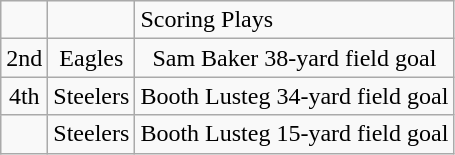<table class="wikitable" 80%>
<tr>
<td></td>
<td></td>
<td>Scoring Plays</td>
</tr>
<tr style="text-align:center;" bgcolor="">
<td>2nd</td>
<td>Eagles</td>
<td>Sam Baker 38-yard field goal</td>
</tr>
<tr style="text-align:center;" bgcolor="">
<td>4th</td>
<td>Steelers</td>
<td>Booth Lusteg 34-yard field goal</td>
</tr>
<tr style="text-align:center;" bgcolor="">
<td></td>
<td>Steelers</td>
<td>Booth Lusteg 15-yard field goal</td>
</tr>
</table>
